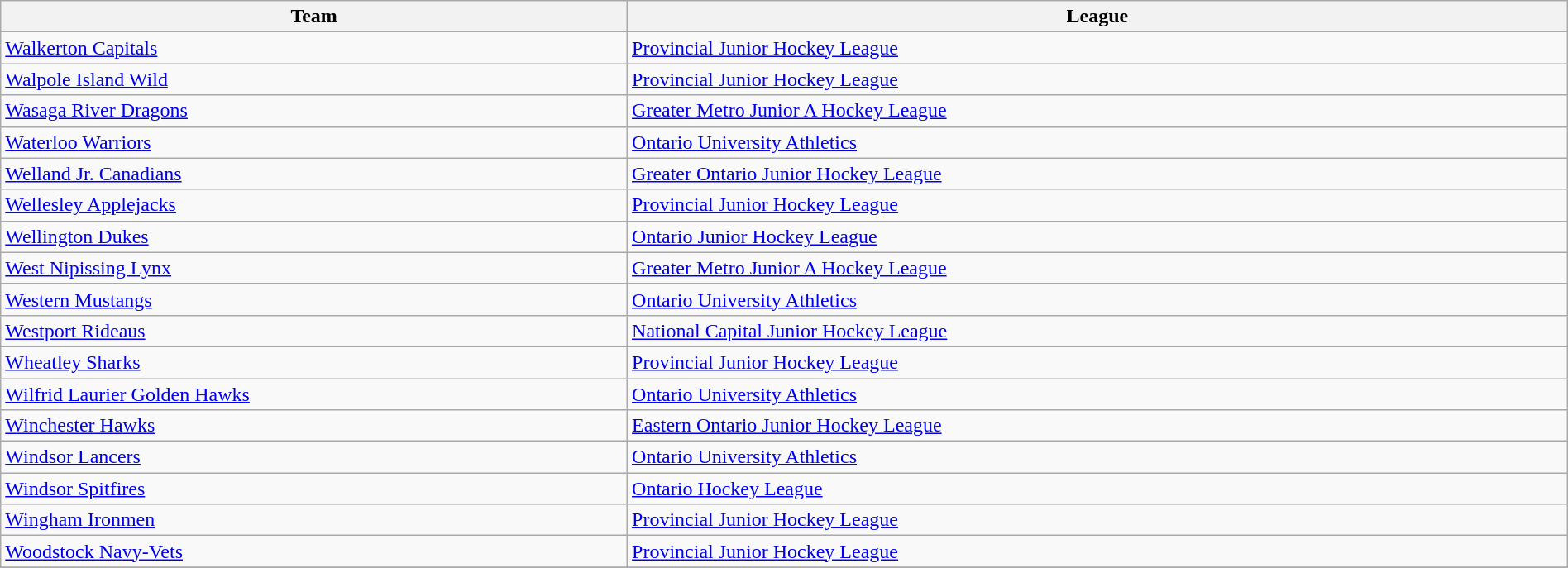<table class="wikitable sortable" width=100%>
<tr>
<th width=40%>Team</th>
<th width=60%>League</th>
</tr>
<tr>
<td><a href='#'>Walkerton Capitals</a></td>
<td><a href='#'>Provincial Junior Hockey League</a></td>
</tr>
<tr>
<td><a href='#'>Walpole Island Wild</a></td>
<td><a href='#'>Provincial Junior Hockey League</a></td>
</tr>
<tr>
<td><a href='#'>Wasaga River Dragons</a></td>
<td><a href='#'>Greater Metro Junior A Hockey League</a></td>
</tr>
<tr>
<td><a href='#'>Waterloo Warriors</a></td>
<td><a href='#'>Ontario University Athletics</a></td>
</tr>
<tr>
<td><a href='#'>Welland Jr. Canadians</a></td>
<td><a href='#'>Greater Ontario Junior Hockey League</a></td>
</tr>
<tr>
<td><a href='#'>Wellesley Applejacks</a></td>
<td><a href='#'>Provincial Junior Hockey League</a></td>
</tr>
<tr>
<td><a href='#'>Wellington Dukes</a></td>
<td><a href='#'>Ontario Junior Hockey League</a></td>
</tr>
<tr>
<td><a href='#'>West Nipissing Lynx</a></td>
<td><a href='#'>Greater Metro Junior A Hockey League</a></td>
</tr>
<tr>
<td><a href='#'>Western Mustangs</a></td>
<td><a href='#'>Ontario University Athletics</a></td>
</tr>
<tr>
<td><a href='#'>Westport Rideaus</a></td>
<td><a href='#'>National Capital Junior Hockey League</a></td>
</tr>
<tr>
<td><a href='#'>Wheatley Sharks</a></td>
<td><a href='#'>Provincial Junior Hockey League</a></td>
</tr>
<tr>
<td><a href='#'>Wilfrid Laurier Golden Hawks</a></td>
<td><a href='#'>Ontario University Athletics</a></td>
</tr>
<tr>
<td><a href='#'>Winchester Hawks</a></td>
<td><a href='#'>Eastern Ontario Junior Hockey League</a></td>
</tr>
<tr>
<td><a href='#'>Windsor Lancers</a></td>
<td><a href='#'>Ontario University Athletics</a></td>
</tr>
<tr>
<td><a href='#'>Windsor Spitfires</a></td>
<td><a href='#'>Ontario Hockey League</a></td>
</tr>
<tr>
<td><a href='#'>Wingham Ironmen</a></td>
<td><a href='#'>Provincial Junior Hockey League</a></td>
</tr>
<tr>
<td><a href='#'>Woodstock Navy-Vets</a></td>
<td><a href='#'>Provincial Junior Hockey League</a></td>
</tr>
<tr>
</tr>
</table>
